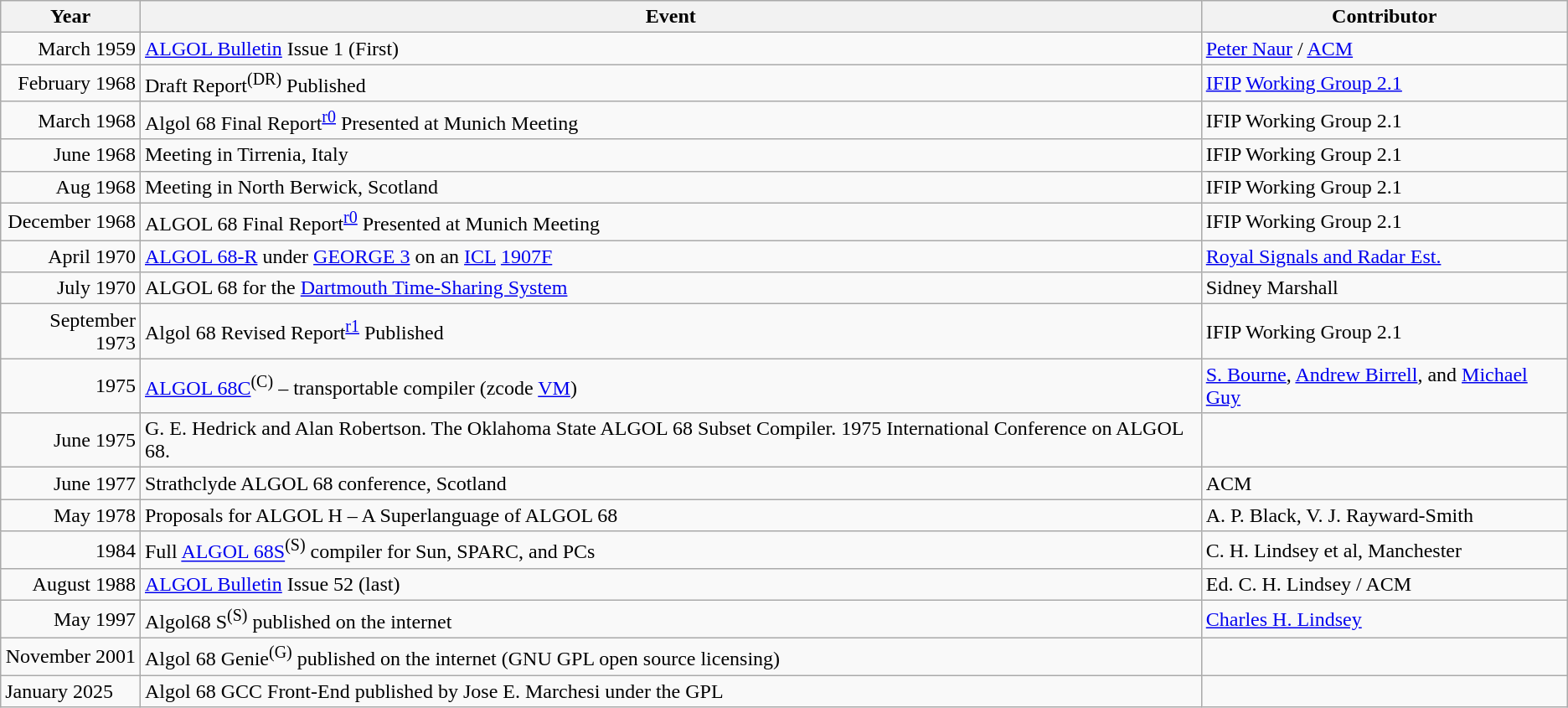<table class="wikitable">
<tr>
<th scope="col">Year</th>
<th scope="col">Event</th>
<th scope="col">Contributor</th>
</tr>
<tr>
<td style="text-align:right;">March 1959</td>
<td><a href='#'>ALGOL Bulletin</a> Issue 1 (First)</td>
<td><a href='#'>Peter Naur</a> / <a href='#'>ACM</a></td>
</tr>
<tr>
<td style="text-align:right;">February 1968</td>
<td>Draft Report<sup>(DR)</sup> Published</td>
<td><a href='#'>IFIP</a> <a href='#'>Working Group 2.1</a></td>
</tr>
<tr>
<td style="text-align:right;">March 1968</td>
<td>Algol 68 Final Report<sup><a href='#'>r0</a></sup> Presented at Munich Meeting</td>
<td>IFIP Working Group 2.1</td>
</tr>
<tr>
<td style="text-align:right;">June 1968</td>
<td>Meeting in Tirrenia, Italy</td>
<td>IFIP Working Group 2.1</td>
</tr>
<tr>
<td style="text-align:right;">Aug 1968</td>
<td>Meeting in North Berwick, Scotland</td>
<td>IFIP Working Group 2.1</td>
</tr>
<tr>
<td style="text-align:right;">December 1968</td>
<td>ALGOL 68 Final Report<sup><a href='#'>r0</a></sup> Presented at Munich Meeting</td>
<td>IFIP Working Group 2.1</td>
</tr>
<tr>
<td style="text-align:right;">April 1970</td>
<td><a href='#'>ALGOL 68-R</a> under <a href='#'>GEORGE 3</a> on an <a href='#'>ICL</a> <a href='#'>1907F</a></td>
<td><a href='#'>Royal Signals and Radar Est.</a></td>
</tr>
<tr>
<td style="text-align:right;">July 1970</td>
<td>ALGOL 68 for the <a href='#'>Dartmouth Time-Sharing System</a></td>
<td>Sidney Marshall</td>
</tr>
<tr>
<td style="text-align:right;">September 1973</td>
<td>Algol 68 Revised Report<sup><a href='#'>r1</a></sup> Published</td>
<td>IFIP Working Group 2.1</td>
</tr>
<tr>
<td style="text-align:right;">1975</td>
<td><a href='#'>ALGOL 68C</a><sup>(C)</sup> – transportable compiler (zcode <a href='#'>VM</a>)</td>
<td><a href='#'>S. Bourne</a>, <a href='#'>Andrew Birrell</a>, and <a href='#'>Michael Guy</a></td>
</tr>
<tr>
<td style="text-align:right;">June 1975</td>
<td>G. E. Hedrick and Alan Robertson. The Oklahoma State ALGOL 68 Subset Compiler. 1975 International Conference on ALGOL 68.</td>
</tr>
<tr>
<td style="text-align:right;">June 1977</td>
<td>Strathclyde ALGOL 68 conference, Scotland</td>
<td>ACM</td>
</tr>
<tr>
<td style="text-align:right;">May 1978</td>
<td>Proposals for ALGOL H – A Superlanguage of ALGOL 68</td>
<td>A. P. Black, V. J. Rayward-Smith</td>
</tr>
<tr>
<td style="text-align:right;">1984</td>
<td>Full <a href='#'>ALGOL 68S</a><sup>(S)</sup> compiler for Sun, SPARC, and PCs</td>
<td>C. H. Lindsey et al, Manchester</td>
</tr>
<tr>
<td style="text-align:right;">August 1988</td>
<td><a href='#'>ALGOL Bulletin</a> Issue 52 (last)</td>
<td>Ed. C. H. Lindsey / ACM</td>
</tr>
<tr>
<td style="text-align:right;">May 1997</td>
<td>Algol68 S<sup>(S)</sup> published on the internet</td>
<td><a href='#'>Charles H. Lindsey</a></td>
</tr>
<tr>
<td style="text-align:right;">November 2001</td>
<td>Algol 68 Genie<sup>(G)</sup> published on the internet (GNU GPL open source licensing)</td>
<td></td>
</tr>
<tr>
<td>January 2025</td>
<td>Algol 68 GCC Front-End published by  Jose E. Marchesi under the GPL</td>
<td></td>
</tr>
</table>
